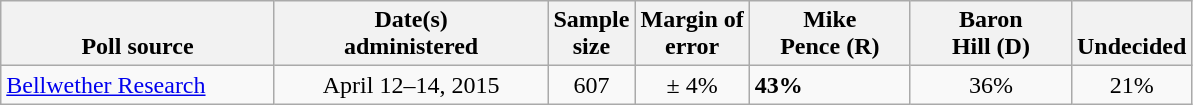<table class="wikitable">
<tr valign= bottom>
<th style="width:175px;">Poll source</th>
<th style="width:175px;">Date(s)<br>administered</th>
<th class=small>Sample<br>size</th>
<th class=small>Margin of<br>error</th>
<th style="width:100px;">Mike<br>Pence (R)</th>
<th style="width:100px;">Baron<br>Hill (D)</th>
<th>Undecided</th>
</tr>
<tr>
<td><a href='#'>Bellwether Research</a></td>
<td align=center>April 12–14, 2015</td>
<td align=center>607</td>
<td align=center>± 4%</td>
<td><strong>43%</strong></td>
<td align=center>36%</td>
<td align=center>21%</td>
</tr>
</table>
